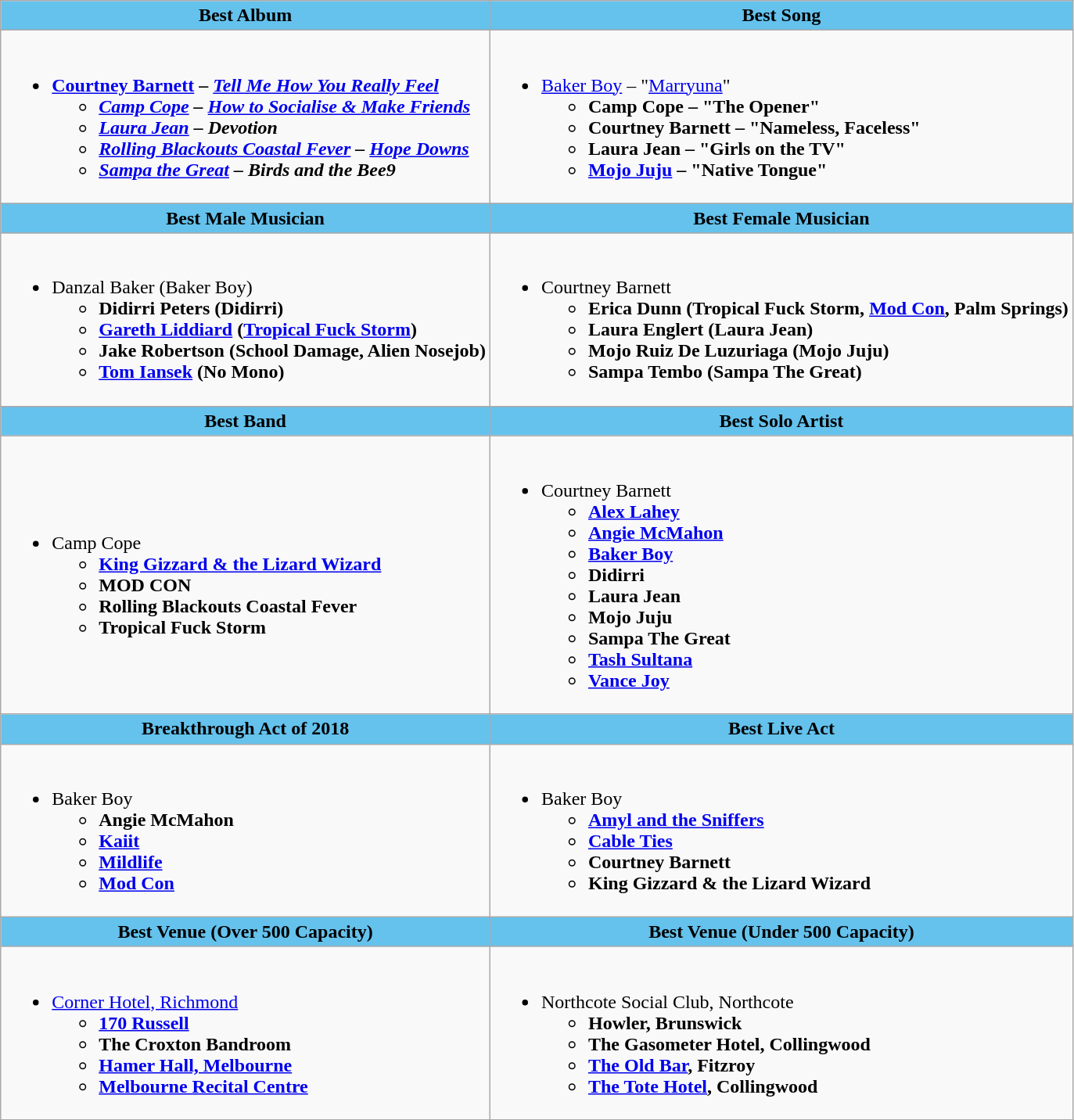<table class=wikitable style="width="100%">
<tr>
<th style="background:#64C2ED; width=;"50%">Best Album</th>
<th style="background:#64C2ED; width=;"50%">Best Song</th>
</tr>
<tr>
<td><br><ul><li><strong><a href='#'>Courtney Barnett</a> – <em><a href='#'>Tell Me How You Really Feel</a><strong><em><ul><li><a href='#'>Camp Cope</a> – </em><a href='#'>How to Socialise & Make Friends</a><em></li><li><a href='#'>Laura Jean</a> – </em>Devotion<em></li><li><a href='#'>Rolling Blackouts Coastal Fever</a> – </em><a href='#'>Hope Downs</a><em></li><li><a href='#'>Sampa the Great</a> – </em>Birds and the Bee9<em></li></ul></li></ul></td>
<td><br><ul><li></strong><a href='#'>Baker Boy</a> – "<a href='#'>Marryuna</a>"<strong><ul><li>Camp Cope – "The Opener"</li><li>Courtney Barnett – "Nameless, Faceless"</li><li>Laura Jean – "Girls on the TV"</li><li><a href='#'>Mojo Juju</a> – "Native Tongue"</li></ul></li></ul></td>
</tr>
<tr>
<th style="background:#64C2ED; width=;"50%">Best Male Musician</th>
<th style="background:#64C2ED; width=;"50%">Best Female Musician</th>
</tr>
<tr>
<td><br><ul><li></strong>Danzal Baker (Baker Boy)<strong><ul><li>Didirri Peters (Didirri)</li><li><a href='#'>Gareth Liddiard</a> (<a href='#'>Tropical Fuck Storm</a>)</li><li>Jake Robertson (School Damage, Alien Nosejob)</li><li><a href='#'>Tom Iansek</a> (No Mono)</li></ul></li></ul></td>
<td><br><ul><li></strong>Courtney Barnett<strong><ul><li>Erica Dunn (Tropical Fuck Storm, <a href='#'>Mod Con</a>, Palm Springs)</li><li>Laura Englert (Laura Jean)</li><li>Mojo Ruiz De Luzuriaga (Mojo Juju)</li><li>Sampa Tembo (Sampa The Great)</li></ul></li></ul></td>
</tr>
<tr>
<th style="background:#64C2ED; width=;"50%">Best Band</th>
<th style="background:#64C2ED; width=;"50%">Best Solo Artist</th>
</tr>
<tr>
<td><br><ul><li></strong>Camp Cope<strong><ul><li><a href='#'>King Gizzard & the Lizard Wizard</a></li><li>MOD CON</li><li>Rolling Blackouts Coastal Fever</li><li>Tropical Fuck Storm</li></ul></li></ul></td>
<td><br><ul><li></strong>Courtney Barnett<strong><ul><li><a href='#'>Alex Lahey</a></li><li><a href='#'>Angie McMahon</a></li><li><a href='#'>Baker Boy</a></li><li>Didirri</li><li>Laura Jean</li><li>Mojo Juju</li><li>Sampa The Great</li><li><a href='#'>Tash Sultana</a></li><li><a href='#'>Vance Joy</a></li></ul></li></ul></td>
</tr>
<tr>
<th style="background:#64C2ED; width=;"50%">Breakthrough Act of 2018</th>
<th style="background:#64C2ED; width=;"50%">Best Live Act</th>
</tr>
<tr>
<td><br><ul><li></strong>Baker Boy<strong><ul><li>Angie McMahon</li><li><a href='#'>Kaiit</a></li><li><a href='#'>Mildlife</a></li><li><a href='#'>Mod Con</a></li></ul></li></ul></td>
<td><br><ul><li></strong>Baker Boy<strong><ul><li><a href='#'>Amyl and the Sniffers</a></li><li><a href='#'>Cable Ties</a></li><li>Courtney Barnett</li><li>King Gizzard & the Lizard Wizard</li></ul></li></ul></td>
</tr>
<tr>
<th style="background:#64C2ED; width=;"50%">Best Venue (Over 500 Capacity)</th>
<th style="background:#64C2ED; width=;"50%">Best Venue (Under 500 Capacity)</th>
</tr>
<tr>
<td><br><ul><li></strong><a href='#'>Corner Hotel, Richmond</a><strong><ul><li><a href='#'>170 Russell</a></li><li>The Croxton Bandroom</li><li><a href='#'>Hamer Hall, Melbourne</a></li><li><a href='#'>Melbourne Recital Centre</a></li></ul></li></ul></td>
<td><br><ul><li></strong>Northcote Social Club, Northcote<strong><ul><li>Howler, Brunswick</li><li>The Gasometer Hotel, Collingwood</li><li><a href='#'>The Old Bar</a>, Fitzroy</li><li><a href='#'>The Tote Hotel</a>, Collingwood</li></ul></li></ul></td>
</tr>
<tr>
</tr>
</table>
